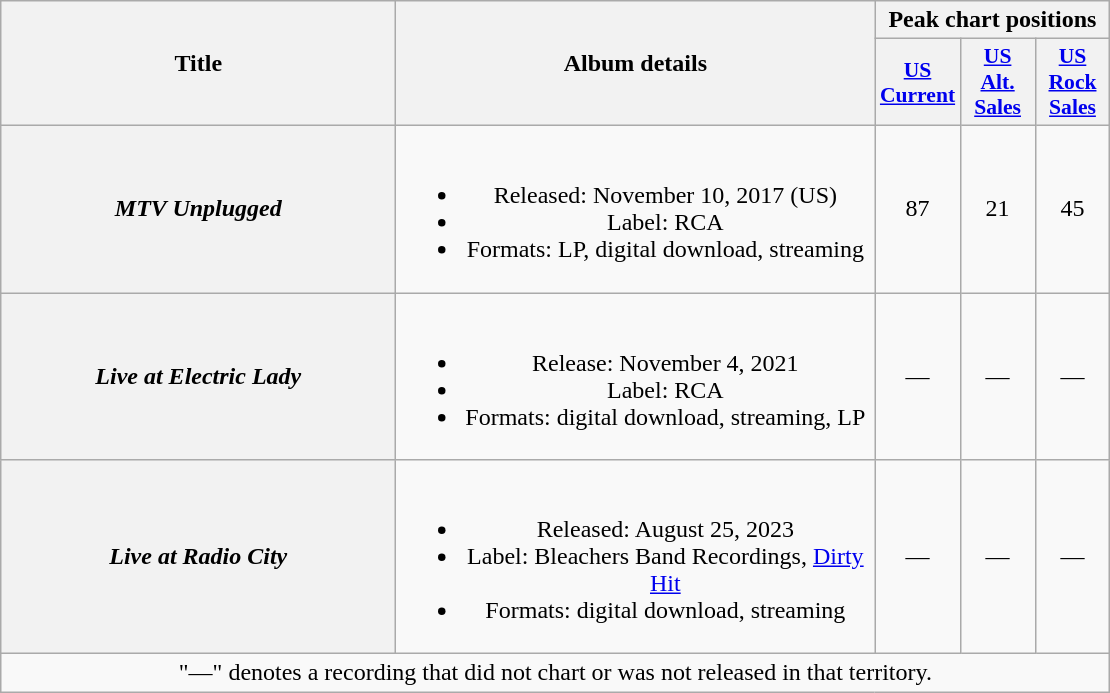<table class="wikitable plainrowheaders" style="text-align:center;">
<tr>
<th scope="col" rowspan="2" style="width:16em;">Title</th>
<th scope="col" rowspan="2" style="width:19.5em;">Album details</th>
<th scope="col" colspan="3">Peak chart positions</th>
</tr>
<tr>
<th scope="col" style="width:3em;font-size:90%;"><a href='#'>US<br>Current</a><br></th>
<th scope="col" style="width:3em;font-size:90%;"><a href='#'>US<br>Alt.<br>Sales</a><br></th>
<th scope="col" style="width:3em;font-size:90%;"><a href='#'>US<br>Rock<br>Sales</a><br></th>
</tr>
<tr>
<th scope="row"><em>MTV Unplugged</em></th>
<td><br><ul><li>Released: November 10, 2017 <span>(US)</span></li><li>Label: RCA</li><li>Formats: LP, digital download, streaming</li></ul></td>
<td>87</td>
<td>21</td>
<td>45</td>
</tr>
<tr>
<th scope="row"><em>Live at Electric Lady</em></th>
<td><br><ul><li>Release: November 4, 2021</li><li>Label: RCA</li><li>Formats: digital download, streaming, LP</li></ul></td>
<td>—</td>
<td>—</td>
<td>—</td>
</tr>
<tr>
<th scope="row"><em>Live at Radio City</em></th>
<td><br><ul><li>Released: August 25, 2023</li><li>Label: Bleachers Band Recordings, <a href='#'>Dirty Hit</a></li><li>Formats: digital download, streaming</li></ul></td>
<td>—</td>
<td>—</td>
<td>—</td>
</tr>
<tr>
<td colspan="5">"—" denotes a recording that did not chart or was not released in that territory.</td>
</tr>
</table>
